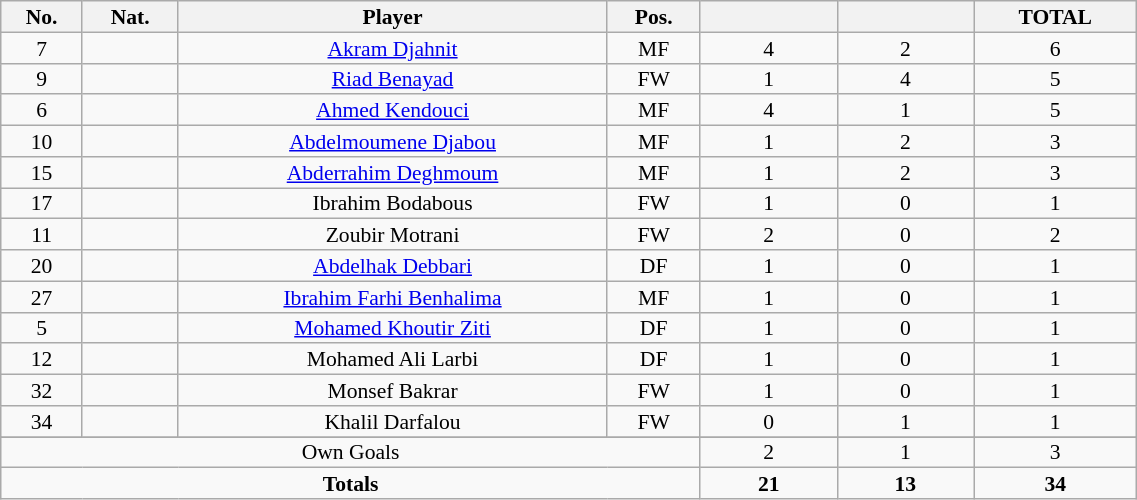<table class="wikitable sortable alternance"  style="font-size:90%; text-align:center; line-height:14px; width:60%;">
<tr>
<th width=10>No.</th>
<th width=10>Nat.</th>
<th width=140>Player</th>
<th width=10>Pos.</th>
<th width=40></th>
<th width=40></th>
<th width=10>TOTAL</th>
</tr>
<tr>
<td>7</td>
<td></td>
<td><a href='#'>Akram Djahnit</a></td>
<td>MF</td>
<td>4</td>
<td>2</td>
<td>6</td>
</tr>
<tr>
<td>9</td>
<td></td>
<td><a href='#'>Riad Benayad</a></td>
<td>FW</td>
<td>1</td>
<td>4</td>
<td>5</td>
</tr>
<tr>
<td>6</td>
<td></td>
<td><a href='#'>Ahmed Kendouci</a></td>
<td>MF</td>
<td>4</td>
<td>1</td>
<td>5</td>
</tr>
<tr>
<td>10</td>
<td></td>
<td><a href='#'>Abdelmoumene Djabou</a></td>
<td>MF</td>
<td>1</td>
<td>2</td>
<td>3</td>
</tr>
<tr>
<td>15</td>
<td></td>
<td><a href='#'>Abderrahim Deghmoum</a></td>
<td>MF</td>
<td>1</td>
<td>2</td>
<td>3</td>
</tr>
<tr>
<td>17</td>
<td></td>
<td>Ibrahim Bodabous</td>
<td>FW</td>
<td>1</td>
<td>0</td>
<td>1</td>
</tr>
<tr>
<td>11</td>
<td></td>
<td>Zoubir Motrani</td>
<td>FW</td>
<td>2</td>
<td>0</td>
<td>2</td>
</tr>
<tr>
<td>20</td>
<td></td>
<td><a href='#'>Abdelhak Debbari</a></td>
<td>DF</td>
<td>1</td>
<td>0</td>
<td>1</td>
</tr>
<tr>
<td>27</td>
<td></td>
<td><a href='#'>Ibrahim Farhi Benhalima</a></td>
<td>MF</td>
<td>1</td>
<td>0</td>
<td>1</td>
</tr>
<tr>
<td>5</td>
<td></td>
<td><a href='#'>Mohamed Khoutir Ziti</a></td>
<td>DF</td>
<td>1</td>
<td>0</td>
<td>1</td>
</tr>
<tr>
<td>12</td>
<td></td>
<td>Mohamed Ali Larbi</td>
<td>DF</td>
<td>1</td>
<td>0</td>
<td>1</td>
</tr>
<tr>
<td>32</td>
<td></td>
<td>Monsef Bakrar</td>
<td>FW</td>
<td>1</td>
<td>0</td>
<td>1</td>
</tr>
<tr>
<td>34</td>
<td></td>
<td>Khalil Darfalou</td>
<td>FW</td>
<td>0</td>
<td>1</td>
<td>1</td>
</tr>
<tr>
</tr>
<tr class="sortbottom">
<td colspan="4">Own Goals</td>
<td>2</td>
<td>1</td>
<td>3</td>
</tr>
<tr class="sortbottom">
<td colspan="4"><strong>Totals</strong></td>
<td><strong>21</strong></td>
<td><strong>13</strong></td>
<td><strong>34</strong></td>
</tr>
</table>
